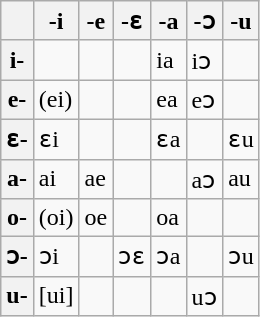<table class="wikitable">
<tr>
<th></th>
<th>-i</th>
<th>-e</th>
<th>-ɛ</th>
<th>-a</th>
<th>-ɔ</th>
<th>-u</th>
</tr>
<tr>
<th>i-</th>
<td></td>
<td></td>
<td></td>
<td>ia</td>
<td>iɔ</td>
<td></td>
</tr>
<tr>
<th>e-</th>
<td>(ei)</td>
<td></td>
<td></td>
<td>ea</td>
<td>eɔ</td>
<td></td>
</tr>
<tr>
<th>ɛ-</th>
<td>ɛi</td>
<td></td>
<td></td>
<td>ɛa</td>
<td></td>
<td>ɛu</td>
</tr>
<tr>
<th>a-</th>
<td>ai</td>
<td>ae</td>
<td></td>
<td></td>
<td>aɔ</td>
<td>au</td>
</tr>
<tr>
<th>o-</th>
<td>(oi)</td>
<td>oe</td>
<td></td>
<td>oa</td>
<td></td>
<td></td>
</tr>
<tr>
<th>ɔ-</th>
<td>ɔi</td>
<td></td>
<td>ɔɛ</td>
<td>ɔa</td>
<td></td>
<td>ɔu</td>
</tr>
<tr>
<th>u-</th>
<td>[ui]</td>
<td></td>
<td></td>
<td></td>
<td>uɔ</td>
<td></td>
</tr>
</table>
